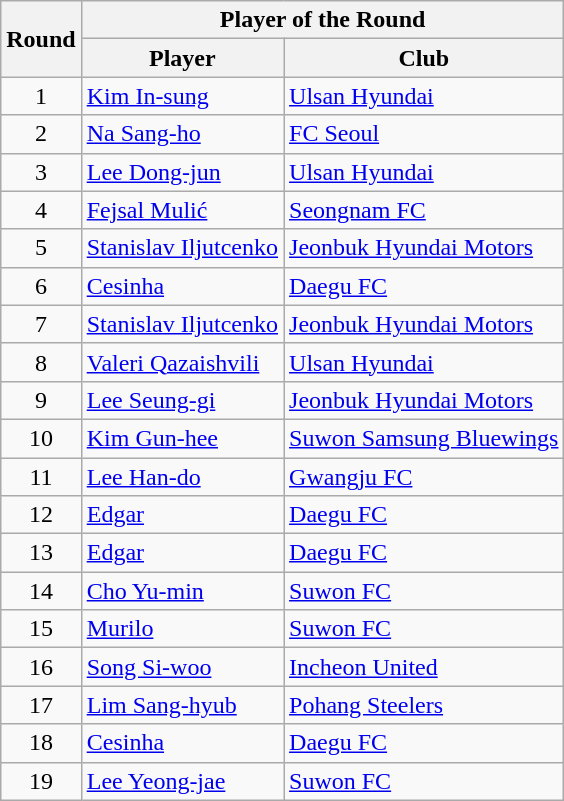<table class="wikitable">
<tr>
<th rowspan="2">Round</th>
<th colspan="2">Player of the Round</th>
</tr>
<tr>
<th>Player</th>
<th>Club</th>
</tr>
<tr>
<td align=center>1</td>
<td> <a href='#'>Kim In-sung</a></td>
<td><a href='#'>Ulsan Hyundai</a></td>
</tr>
<tr>
<td align=center>2</td>
<td> <a href='#'>Na Sang-ho</a></td>
<td><a href='#'>FC Seoul</a></td>
</tr>
<tr>
<td align=center>3</td>
<td> <a href='#'>Lee Dong-jun</a></td>
<td><a href='#'>Ulsan Hyundai</a></td>
</tr>
<tr>
<td align=center>4</td>
<td> <a href='#'>Fejsal Mulić</a></td>
<td><a href='#'>Seongnam FC</a></td>
</tr>
<tr>
<td align=center>5</td>
<td> <a href='#'>Stanislav Iljutcenko</a></td>
<td><a href='#'>Jeonbuk Hyundai Motors</a></td>
</tr>
<tr>
<td align=center>6</td>
<td> <a href='#'>Cesinha</a></td>
<td><a href='#'>Daegu FC</a></td>
</tr>
<tr>
<td align=center>7</td>
<td> <a href='#'>Stanislav Iljutcenko</a></td>
<td><a href='#'>Jeonbuk Hyundai Motors</a></td>
</tr>
<tr>
<td align=center>8</td>
<td> <a href='#'>Valeri Qazaishvili</a></td>
<td><a href='#'>Ulsan Hyundai</a></td>
</tr>
<tr>
<td align=center>9</td>
<td> <a href='#'>Lee Seung-gi</a></td>
<td><a href='#'>Jeonbuk Hyundai Motors</a></td>
</tr>
<tr>
<td align=center>10</td>
<td> <a href='#'>Kim Gun-hee</a></td>
<td><a href='#'>Suwon Samsung Bluewings</a></td>
</tr>
<tr>
<td align=center>11</td>
<td> <a href='#'>Lee Han-do</a></td>
<td><a href='#'>Gwangju FC</a></td>
</tr>
<tr>
<td align=center>12</td>
<td> <a href='#'>Edgar</a></td>
<td><a href='#'>Daegu FC</a></td>
</tr>
<tr>
<td align=center>13</td>
<td> <a href='#'>Edgar</a></td>
<td><a href='#'>Daegu FC</a></td>
</tr>
<tr>
<td align=center>14</td>
<td> <a href='#'>Cho Yu-min</a></td>
<td><a href='#'>Suwon FC</a></td>
</tr>
<tr>
<td align=center>15</td>
<td> <a href='#'>Murilo</a></td>
<td><a href='#'>Suwon FC</a></td>
</tr>
<tr>
<td align=center>16</td>
<td> <a href='#'>Song Si-woo</a></td>
<td><a href='#'>Incheon United</a></td>
</tr>
<tr>
<td align=center>17</td>
<td> <a href='#'>Lim Sang-hyub</a></td>
<td><a href='#'>Pohang Steelers</a></td>
</tr>
<tr>
<td align=center>18</td>
<td> <a href='#'>Cesinha</a></td>
<td><a href='#'>Daegu FC</a></td>
</tr>
<tr>
<td align=center>19</td>
<td> <a href='#'>Lee Yeong-jae</a></td>
<td><a href='#'>Suwon FC</a></td>
</tr>
</table>
